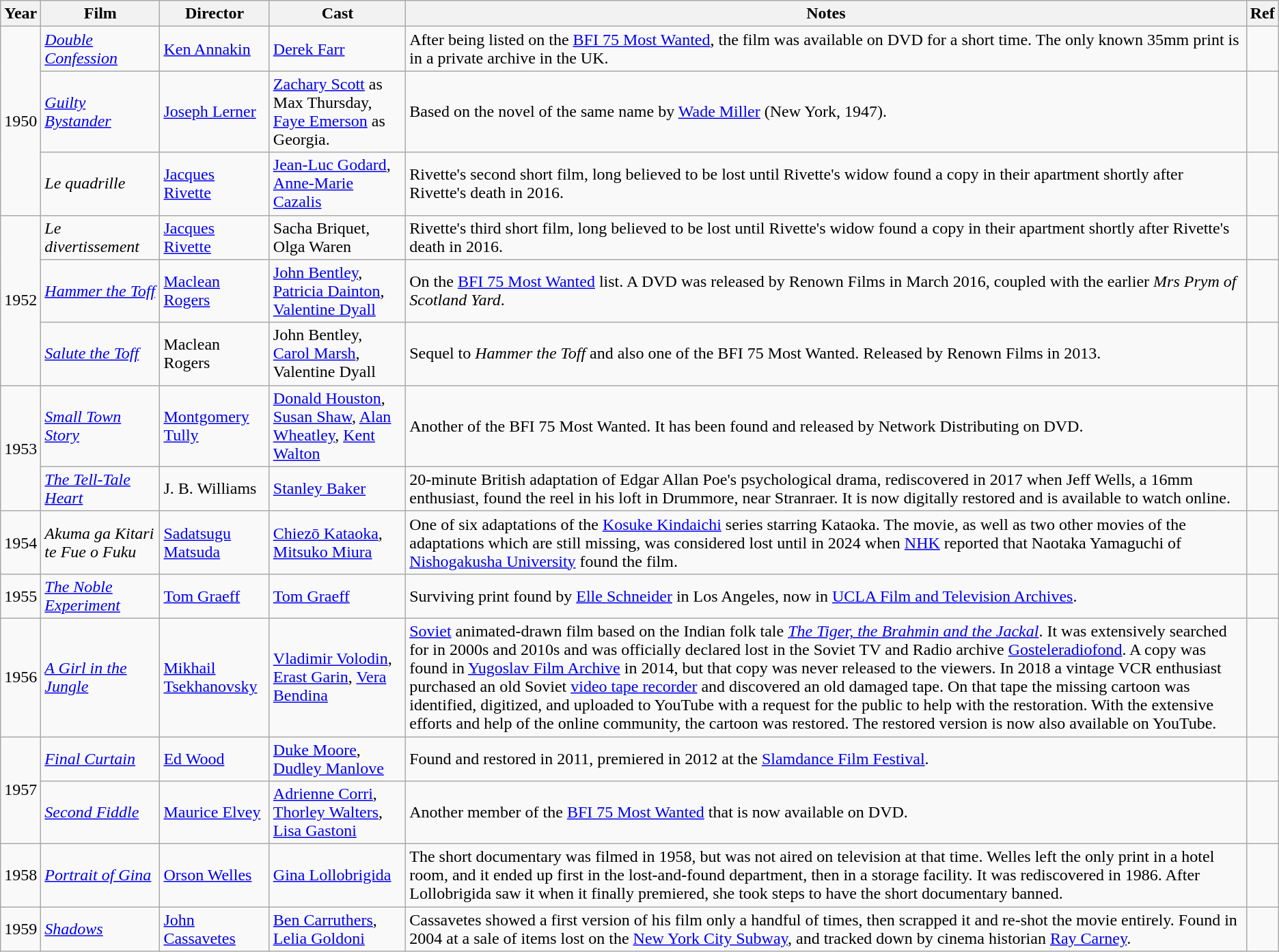<table class="wikitable sortable">
<tr>
<th>Year</th>
<th>Film</th>
<th>Director</th>
<th>Cast</th>
<th>Notes</th>
<th>Ref</th>
</tr>
<tr>
<td rowspan="3">1950</td>
<td><em><a href='#'>Double Confession</a></em></td>
<td><a href='#'>Ken Annakin</a></td>
<td><a href='#'>Derek Farr</a></td>
<td>After being listed on the <a href='#'>BFI 75 Most Wanted</a>, the film was available on DVD for a short time. The only known 35mm print is in a private archive in the UK.</td>
<td></td>
</tr>
<tr>
<td><em><a href='#'>Guilty Bystander</a></em></td>
<td><a href='#'>Joseph Lerner</a></td>
<td><a href='#'>Zachary Scott</a> as Max Thursday, <a href='#'>Faye Emerson</a> as Georgia.</td>
<td>Based on the novel of the same name by <a href='#'>Wade Miller</a> (New York, 1947).</td>
<td></td>
</tr>
<tr>
<td><em>Le quadrille</em></td>
<td><a href='#'>Jacques Rivette</a></td>
<td><a href='#'>Jean-Luc Godard</a>, <a href='#'>Anne-Marie Cazalis</a></td>
<td>Rivette's second short film, long believed to be lost until Rivette's widow found a copy in their apartment shortly after Rivette's death in 2016.</td>
<td></td>
</tr>
<tr>
<td rowspan="3">1952</td>
<td><em>Le divertissement</em></td>
<td><a href='#'>Jacques Rivette</a></td>
<td>Sacha Briquet, Olga Waren</td>
<td>Rivette's third short film, long believed to be lost until Rivette's widow found a copy in their apartment shortly after Rivette's death in 2016.</td>
<td></td>
</tr>
<tr>
<td><em><a href='#'>Hammer the Toff</a></em></td>
<td><a href='#'>Maclean Rogers</a></td>
<td><a href='#'>John Bentley</a>, <a href='#'>Patricia Dainton</a>, <a href='#'>Valentine Dyall</a></td>
<td>On the <a href='#'>BFI 75 Most Wanted</a> list. A DVD was released by Renown Films in March 2016, coupled with the earlier <em>Mrs Prym of Scotland Yard</em>.</td>
<td></td>
</tr>
<tr>
<td><em><a href='#'>Salute the Toff</a></em></td>
<td>Maclean Rogers</td>
<td>John Bentley, <a href='#'>Carol Marsh</a>, Valentine Dyall</td>
<td>Sequel to <em>Hammer the Toff</em> and also one of the BFI 75 Most Wanted. Released by Renown Films in 2013.</td>
<td></td>
</tr>
<tr>
<td rowspan="2">1953</td>
<td><em><a href='#'>Small Town Story</a></em></td>
<td><a href='#'>Montgomery Tully</a></td>
<td><a href='#'>Donald Houston</a>, <a href='#'>Susan Shaw</a>, <a href='#'>Alan Wheatley</a>, <a href='#'>Kent Walton</a></td>
<td>Another of the BFI 75 Most Wanted. It has been found and released by Network Distributing on DVD.</td>
<td></td>
</tr>
<tr>
<td><em><a href='#'>The Tell-Tale Heart</a></em></td>
<td>J. B. Williams</td>
<td><a href='#'>Stanley Baker</a></td>
<td>20-minute British adaptation of Edgar Allan Poe's psychological drama, rediscovered in 2017 when Jeff Wells, a 16mm enthusiast, found the reel in his loft in Drummore, near Stranraer. It is now digitally restored and is available to watch online.</td>
<td></td>
</tr>
<tr>
<td>1954</td>
<td><em>Akuma ga Kitari te Fue o Fuku</em></td>
<td><a href='#'>Sadatsugu Matsuda</a></td>
<td><a href='#'>Chiezō Kataoka</a>, <a href='#'>Mitsuko Miura</a></td>
<td>One of six adaptations of the <a href='#'>Kosuke Kindaichi</a> series starring Kataoka. The movie, as well as two other movies of the adaptations which are still missing, was considered lost until in 2024 when <a href='#'>NHK</a> reported that Naotaka Yamaguchi of <a href='#'>Nishogakusha University</a> found the film.</td>
<td></td>
</tr>
<tr>
<td>1955</td>
<td><em><a href='#'>The Noble Experiment</a></em></td>
<td><a href='#'>Tom Graeff</a></td>
<td><a href='#'>Tom Graeff</a></td>
<td>Surviving print found by <a href='#'>Elle Schneider</a> in Los Angeles, now in <a href='#'>UCLA Film and Television Archives</a>.</td>
<td></td>
</tr>
<tr>
<td>1956</td>
<td><em><a href='#'>A Girl in the Jungle</a></em></td>
<td><a href='#'>Mikhail Tsekhanovsky</a></td>
<td><a href='#'>Vladimir Volodin</a>, <a href='#'>Erast Garin</a>, <a href='#'>Vera Bendina</a></td>
<td><a href='#'>Soviet</a> animated-drawn film based on the Indian folk tale <em><a href='#'>The Tiger, the Brahmin and the Jackal</a></em>. It was extensively searched for in 2000s and 2010s and was officially declared lost in the Soviet TV and Radio archive <a href='#'>Gosteleradiofond</a>. A copy was found in <a href='#'>Yugoslav Film Archive</a> in 2014, but that copy was never released to the viewers. In 2018 a vintage VCR enthusiast purchased an old Soviet <a href='#'>video tape recorder</a> and discovered an old damaged tape. On that tape the missing cartoon was identified, digitized, and uploaded to YouTube with a request for the public to help with the restoration. With the extensive efforts and help of the online community, the cartoon was restored. The restored version is now also available on YouTube.</td>
<td></td>
</tr>
<tr>
<td rowspan=2>1957</td>
<td><em><a href='#'>Final Curtain</a></em></td>
<td><a href='#'>Ed Wood</a></td>
<td><a href='#'>Duke Moore</a>, <a href='#'>Dudley Manlove</a></td>
<td>Found and restored in 2011, premiered in 2012 at the <a href='#'>Slamdance Film Festival</a>.</td>
<td></td>
</tr>
<tr>
<td><em><a href='#'>Second Fiddle</a></em></td>
<td><a href='#'>Maurice Elvey</a></td>
<td><a href='#'>Adrienne Corri</a>, <a href='#'>Thorley Walters</a>, <a href='#'>Lisa Gastoni</a></td>
<td>Another member of the <a href='#'>BFI 75 Most Wanted</a> that is now available on DVD.</td>
<td></td>
</tr>
<tr>
<td>1958</td>
<td><em><a href='#'>Portrait of Gina</a></em></td>
<td><a href='#'>Orson Welles</a></td>
<td><a href='#'>Gina Lollobrigida</a></td>
<td>The short documentary was filmed in 1958, but was not aired on television at that time.  Welles left the only print in a hotel room, and it ended up first in the lost-and-found department, then in a storage facility. It was rediscovered in 1986. After Lollobrigida saw it when it finally premiered, she took steps to have the short documentary banned.</td>
</tr>
<tr>
<td>1959</td>
<td><em><a href='#'>Shadows</a></em></td>
<td><a href='#'>John Cassavetes</a></td>
<td><a href='#'>Ben Carruthers</a>, <a href='#'>Lelia Goldoni</a></td>
<td>Cassavetes showed a first version of his film only a handful of times, then scrapped it and re-shot the movie entirely. Found in 2004 at a sale of items lost on the <a href='#'>New York City Subway</a>, and tracked down by cinema historian <a href='#'>Ray Carney</a>.</td>
<td></td>
</tr>
</table>
